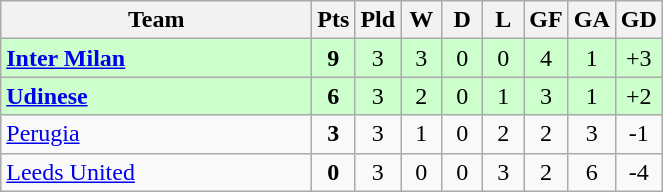<table class="wikitable" style="text-align:center;">
<tr>
<th width=200>Team</th>
<th width=20>Pts</th>
<th width=20>Pld</th>
<th width=20>W</th>
<th width=20>D</th>
<th width=20>L</th>
<th width=20>GF</th>
<th width=20>GA</th>
<th width=20>GD</th>
</tr>
<tr style="background:#ccffcc">
<td style="text-align:left"><strong> <a href='#'>Inter Milan</a></strong></td>
<td><strong>9</strong></td>
<td>3</td>
<td>3</td>
<td>0</td>
<td>0</td>
<td>4</td>
<td>1</td>
<td>+3</td>
</tr>
<tr style="background:#ccffcc">
<td style="text-align:left"><strong> <a href='#'>Udinese</a></strong></td>
<td><strong>6</strong></td>
<td>3</td>
<td>2</td>
<td>0</td>
<td>1</td>
<td>3</td>
<td>1</td>
<td>+2</td>
</tr>
<tr>
<td style="text-align:left"> <a href='#'>Perugia</a></td>
<td><strong>3</strong></td>
<td>3</td>
<td>1</td>
<td>0</td>
<td>2</td>
<td>2</td>
<td>3</td>
<td>-1</td>
</tr>
<tr>
<td style="text-align:left"> <a href='#'>Leeds United</a></td>
<td><strong>0</strong></td>
<td>3</td>
<td>0</td>
<td>0</td>
<td>3</td>
<td>2</td>
<td>6</td>
<td>-4</td>
</tr>
</table>
